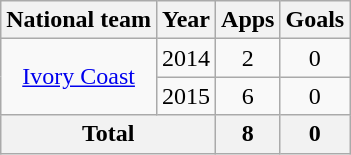<table class=wikitable style="text-align:center">
<tr>
<th>National team</th>
<th>Year</th>
<th>Apps</th>
<th>Goals</th>
</tr>
<tr>
<td rowspan="2"><a href='#'>Ivory Coast</a></td>
<td>2014</td>
<td>2</td>
<td>0</td>
</tr>
<tr>
<td>2015</td>
<td>6</td>
<td>0</td>
</tr>
<tr>
<th colspan="2">Total</th>
<th>8</th>
<th>0</th>
</tr>
</table>
